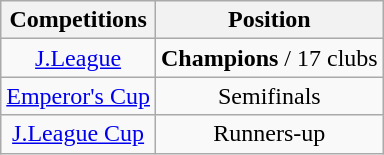<table class="wikitable" style="text-align:center;">
<tr>
<th>Competitions</th>
<th>Position</th>
</tr>
<tr>
<td><a href='#'>J.League</a></td>
<td><strong>Champions</strong> / 17 clubs</td>
</tr>
<tr>
<td><a href='#'>Emperor's Cup</a></td>
<td>Semifinals</td>
</tr>
<tr>
<td><a href='#'>J.League Cup</a></td>
<td>Runners-up</td>
</tr>
</table>
